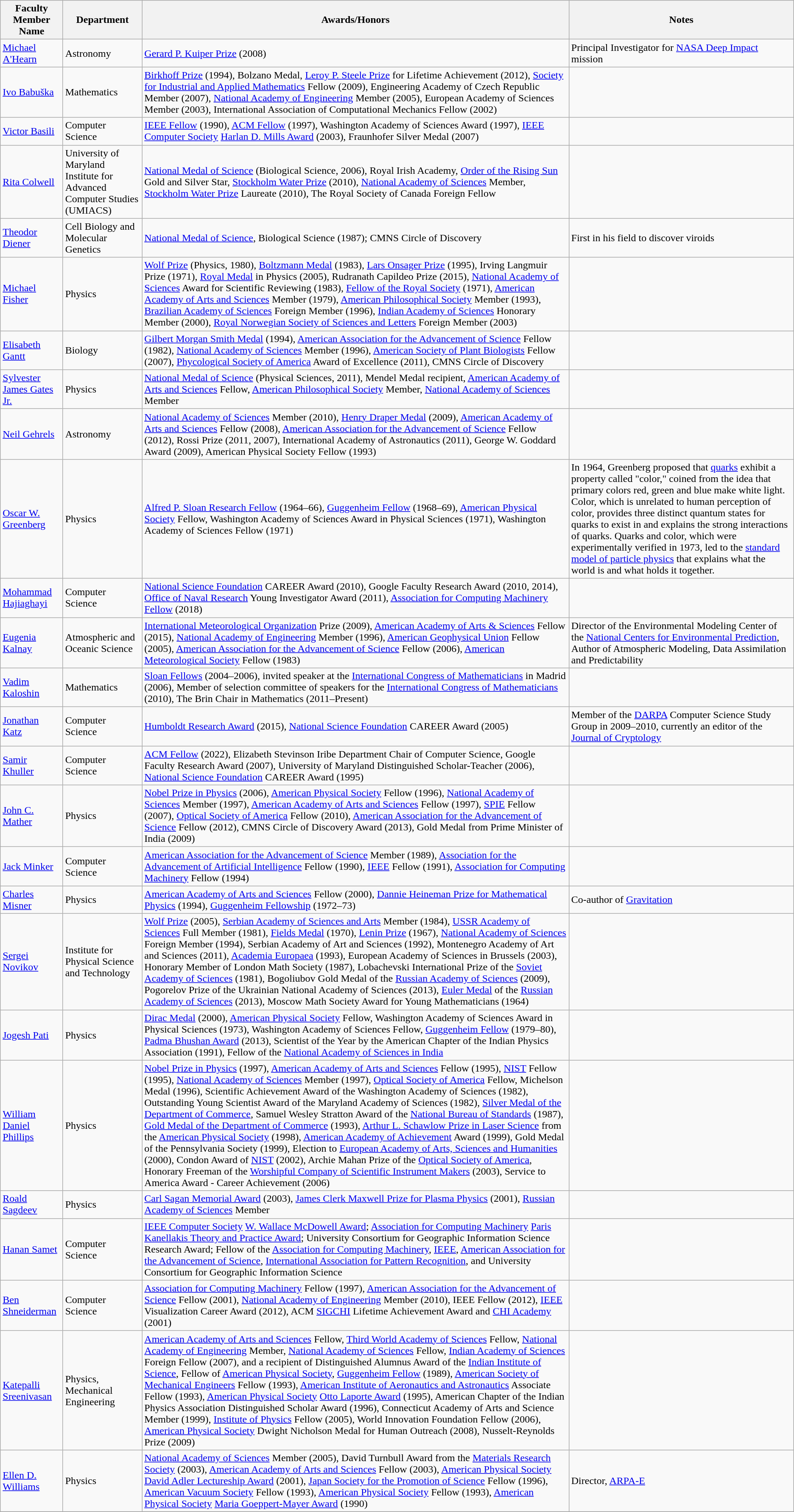<table class="wikitable sortable">
<tr>
<th>Faculty Member Name</th>
<th>Department</th>
<th>Awards/Honors</th>
<th>Notes</th>
</tr>
<tr>
<td><a href='#'>Michael A'Hearn</a></td>
<td>Astronomy</td>
<td><a href='#'>Gerard P. Kuiper Prize</a> (2008)</td>
<td>Principal Investigator for <a href='#'>NASA Deep Impact</a> mission</td>
</tr>
<tr>
<td><a href='#'>Ivo Babuška</a></td>
<td>Mathematics</td>
<td><a href='#'>Birkhoff Prize</a> (1994), Bolzano Medal, <a href='#'>Leroy P. Steele Prize</a> for Lifetime Achievement (2012), <a href='#'>Society for Industrial and Applied Mathematics</a> Fellow (2009), Engineering Academy of Czech Republic Member (2007), <a href='#'>National Academy of Engineering</a> Member (2005), European Academy of Sciences Member (2003), International Association of Computational Mechanics Fellow (2002)</td>
<td></td>
</tr>
<tr>
<td><a href='#'>Victor Basili</a></td>
<td>Computer Science</td>
<td><a href='#'>IEEE Fellow</a> (1990), <a href='#'>ACM Fellow</a> (1997), Washington Academy of Sciences Award (1997), <a href='#'>IEEE Computer Society</a> <a href='#'>Harlan D. Mills Award</a> (2003), Fraunhofer Silver Medal (2007)</td>
<td></td>
</tr>
<tr>
<td><a href='#'>Rita Colwell</a></td>
<td>University of Maryland Institute for Advanced Computer Studies (UMIACS)</td>
<td><a href='#'>National Medal of Science</a> (Biological Science, 2006), Royal Irish Academy, <a href='#'>Order of the Rising Sun</a> Gold and Silver Star, <a href='#'>Stockholm Water Prize</a> (2010), <a href='#'>National Academy of Sciences</a> Member, <a href='#'>Stockholm Water Prize</a> Laureate (2010), The Royal Society of Canada Foreign Fellow</td>
<td></td>
</tr>
<tr>
<td><a href='#'>Theodor Diener</a></td>
<td>Cell Biology and Molecular Genetics</td>
<td><a href='#'>National Medal of Science</a>, Biological Science (1987); CMNS Circle of Discovery</td>
<td>First in his field to discover viroids</td>
</tr>
<tr>
<td><a href='#'>Michael Fisher</a></td>
<td>Physics</td>
<td><a href='#'>Wolf Prize</a> (Physics, 1980), <a href='#'>Boltzmann Medal</a> (1983), <a href='#'>Lars Onsager Prize</a> (1995), Irving Langmuir Prize (1971), <a href='#'>Royal Medal</a> in Physics (2005), Rudranath Capildeo Prize (2015), <a href='#'>National Academy of Sciences</a> Award for Scientific Reviewing (1983), <a href='#'>Fellow of the Royal Society</a> (1971), <a href='#'>American Academy of Arts and Sciences</a> Member (1979), <a href='#'>American Philosophical Society</a> Member (1993), <a href='#'>Brazilian Academy of Sciences</a> Foreign Member (1996), <a href='#'>Indian Academy of Sciences</a> Honorary Member (2000), <a href='#'>Royal Norwegian Society of Sciences and Letters</a> Foreign Member (2003)</td>
<td></td>
</tr>
<tr>
<td><a href='#'>Elisabeth Gantt</a></td>
<td>Biology</td>
<td><a href='#'>Gilbert Morgan Smith Medal</a> (1994), <a href='#'>American Association for the Advancement of Science</a> Fellow (1982), <a href='#'>National Academy of Sciences</a> Member (1996), <a href='#'>American Society of Plant Biologists</a> Fellow (2007), <a href='#'>Phycological Society of America</a> Award of Excellence (2011), CMNS Circle of Discovery</td>
<td></td>
</tr>
<tr>
<td><a href='#'>Sylvester James Gates Jr.</a></td>
<td>Physics</td>
<td><a href='#'>National Medal of Science</a> (Physical Sciences, 2011), Mendel Medal recipient, <a href='#'>American Academy of Arts and Sciences</a> Fellow, <a href='#'>American Philosophical Society</a> Member, <a href='#'>National Academy of Sciences</a> Member</td>
<td></td>
</tr>
<tr>
<td><a href='#'>Neil Gehrels</a></td>
<td>Astronomy</td>
<td><a href='#'>National Academy of Sciences</a> Member (2010), <a href='#'>Henry Draper Medal</a> (2009), <a href='#'>American Academy of Arts and Sciences</a> Fellow (2008), <a href='#'>American Association for the Advancement of Science</a> Fellow (2012), Rossi Prize (2011, 2007), International Academy of Astronautics (2011), George W. Goddard Award (2009), American Physical Society Fellow (1993)</td>
<td></td>
</tr>
<tr>
<td><a href='#'>Oscar W. Greenberg</a></td>
<td>Physics</td>
<td><a href='#'>Alfred P. Sloan Research Fellow</a> (1964–66), <a href='#'>Guggenheim Fellow</a> (1968–69), <a href='#'>American Physical Society</a> Fellow, Washington Academy of Sciences Award in Physical Sciences (1971), Washington Academy of Sciences Fellow (1971)</td>
<td>In 1964, Greenberg proposed that <a href='#'>quarks</a> exhibit a property called "color," coined from the idea that primary colors red, green and blue make white light. Color, which is unrelated to human perception of color, provides three distinct quantum states for quarks to exist in and explains the strong interactions of quarks. Quarks and color, which were experimentally verified in 1973, led to the <a href='#'>standard model of particle physics</a> that explains what the world is and what holds it together.</td>
</tr>
<tr>
<td><a href='#'>Mohammad Hajiaghayi</a></td>
<td>Computer Science</td>
<td><a href='#'>National Science Foundation</a> CAREER Award (2010), Google Faculty Research Award (2010, 2014), <a href='#'>Office of Naval Research</a> Young Investigator Award (2011), <a href='#'>Association for Computing Machinery Fellow</a> (2018)</td>
<td></td>
</tr>
<tr>
<td><a href='#'>Eugenia Kalnay</a></td>
<td>Atmospheric and Oceanic Science</td>
<td><a href='#'>International Meteorological Organization</a> Prize (2009), <a href='#'>American Academy of Arts & Sciences</a> Fellow (2015), <a href='#'>National Academy of Engineering</a> Member (1996), <a href='#'>American Geophysical Union</a> Fellow (2005), <a href='#'>American Association for the Advancement of Science</a> Fellow (2006), <a href='#'>American Meteorological Society</a> Fellow (1983)</td>
<td>Director of the Environmental Modeling Center of the <a href='#'>National Centers for Environmental Prediction</a>, Author of Atmospheric Modeling, Data Assimilation and Predictability</td>
</tr>
<tr>
<td><a href='#'>Vadim Kaloshin</a></td>
<td>Mathematics</td>
<td><a href='#'>Sloan Fellows</a> (2004–2006), invited speaker at the <a href='#'>International Congress of Mathematicians</a> in Madrid (2006), Member of selection committee of speakers for the <a href='#'>International Congress of Mathematicians</a> (2010), The Brin Chair in Mathematics (2011–Present)</td>
<td></td>
</tr>
<tr>
<td><a href='#'>Jonathan Katz</a></td>
<td>Computer Science</td>
<td><a href='#'>Humboldt Research Award</a> (2015), <a href='#'>National Science Foundation</a> CAREER Award (2005)</td>
<td>Member of the <a href='#'>DARPA</a> Computer Science Study Group in 2009–2010, currently an editor of the <a href='#'>Journal of Cryptology</a></td>
</tr>
<tr>
<td><a href='#'>Samir Khuller</a></td>
<td>Computer Science</td>
<td><a href='#'>ACM Fellow</a> (2022), Elizabeth Stevinson Iribe Department Chair of Computer Science, Google Faculty Research Award (2007), University of Maryland Distinguished Scholar-Teacher (2006), <a href='#'>National Science Foundation</a> CAREER Award (1995)</td>
<td></td>
</tr>
<tr>
<td><a href='#'>John C. Mather</a></td>
<td>Physics</td>
<td><a href='#'>Nobel Prize in Physics</a> (2006), <a href='#'>American Physical Society</a> Fellow (1996), <a href='#'>National Academy of Sciences</a> Member (1997),  <a href='#'>American Academy of Arts and Sciences</a> Fellow (1997), <a href='#'>SPIE</a> Fellow (2007), <a href='#'>Optical Society of America</a> Fellow (2010), <a href='#'>American Association for the Advancement of Science</a> Fellow (2012), CMNS Circle of Discovery Award (2013), Gold Medal from Prime Minister of India (2009)</td>
<td></td>
</tr>
<tr>
<td><a href='#'>Jack Minker</a></td>
<td>Computer Science</td>
<td><a href='#'>American Association for the Advancement of Science</a> Member (1989), <a href='#'>Association for the Advancement of Artificial Intelligence</a> Fellow (1990), <a href='#'>IEEE</a> Fellow (1991), <a href='#'>Association for Computing Machinery</a> Fellow (1994)</td>
<td></td>
</tr>
<tr>
<td><a href='#'>Charles Misner</a></td>
<td>Physics</td>
<td><a href='#'>American Academy of Arts and Sciences</a> Fellow (2000), <a href='#'>Dannie Heineman Prize for Mathematical Physics</a> (1994), <a href='#'>Guggenheim Fellowship</a> (1972–73)</td>
<td>Co-author of <a href='#'>Gravitation</a></td>
</tr>
<tr>
<td><a href='#'>Sergei Novikov</a></td>
<td>Institute for Physical Science and Technology</td>
<td><a href='#'>Wolf Prize</a> (2005), <a href='#'>Serbian Academy of Sciences and Arts</a> Member (1984), <a href='#'>USSR Academy of Sciences</a> Full Member (1981), <a href='#'>Fields Medal</a> (1970), <a href='#'>Lenin Prize</a> (1967), <a href='#'>National Academy of Sciences</a> Foreign Member (1994), Serbian Academy of Art and Sciences (1992), Montenegro Academy of Art and Sciences (2011), <a href='#'>Academia Europaea</a> (1993), European Academy of Sciences in Brussels (2003), Honorary Member of London Math Society (1987), Lobachevski International Prize of the <a href='#'>Soviet Academy of Sciences</a> (1981), Bogoliubov Gold Medal of the <a href='#'>Russian Academy of Sciences</a> (2009), Pogorelov Prize of the Ukrainian National Academy of Sciences (2013), <a href='#'>Euler Medal</a> of the <a href='#'>Russian Academy of Sciences</a> (2013), Moscow Math Society Award for Young Mathematicians (1964)</td>
<td></td>
</tr>
<tr>
<td><a href='#'>Jogesh Pati</a></td>
<td>Physics</td>
<td><a href='#'>Dirac Medal</a> (2000), <a href='#'>American Physical Society</a> Fellow, Washington Academy of Sciences Award in Physical Sciences (1973), Washington Academy of Sciences Fellow, <a href='#'>Guggenheim Fellow</a> (1979–80), <a href='#'>Padma Bhushan Award</a> (2013), Scientist of the Year by the American Chapter of the Indian Physics Association (1991), Fellow of the <a href='#'>National Academy of Sciences in India</a></td>
<td></td>
</tr>
<tr>
<td><a href='#'>William Daniel Phillips</a></td>
<td>Physics</td>
<td><a href='#'>Nobel Prize in Physics</a> (1997), <a href='#'>American Academy of Arts and Sciences</a> Fellow (1995), <a href='#'>NIST</a> Fellow (1995), <a href='#'>National Academy of Sciences</a> Member (1997), <a href='#'>Optical Society of America</a> Fellow, Michelson Medal (1996), Scientific Achievement Award of the Washington Academy of Sciences (1982), Outstanding Young Scientist Award of the Maryland Academy of Sciences (1982), <a href='#'>Silver Medal of the Department of Commerce</a>, Samuel Wesley Stratton Award of the <a href='#'>National Bureau of Standards</a> (1987), <a href='#'>Gold Medal of the Department of Commerce</a> (1993), <a href='#'>Arthur L. Schawlow Prize in Laser Science</a> from the <a href='#'>American Physical Society</a> (1998), <a href='#'>American Academy of Achievement</a> Award (1999), Gold Medal of the Pennsylvania Society (1999), Election to <a href='#'>European Academy of Arts, Sciences and Humanities</a> (2000), Condon Award of <a href='#'>NIST</a> (2002), Archie Mahan Prize of the <a href='#'>Optical Society of America</a>, Honorary Freeman of the <a href='#'>Worshipful Company of Scientific Instrument Makers</a> (2003), Service to America Award - Career Achievement (2006)</td>
<td></td>
</tr>
<tr>
<td><a href='#'>Roald Sagdeev</a></td>
<td>Physics</td>
<td><a href='#'>Carl Sagan Memorial Award</a> (2003), <a href='#'>James Clerk Maxwell Prize for Plasma Physics</a> (2001), <a href='#'>Russian Academy of Sciences</a> Member</td>
<td></td>
</tr>
<tr>
<td><a href='#'>Hanan Samet</a></td>
<td>Computer Science</td>
<td><a href='#'>IEEE Computer Society</a> <a href='#'>W. Wallace McDowell Award</a>; <a href='#'>Association for Computing Machinery</a> <a href='#'>Paris Kanellakis Theory and Practice Award</a>; University Consortium for Geographic Information Science Research Award; Fellow of the <a href='#'>Association for Computing Machinery</a>, <a href='#'>IEEE</a>, <a href='#'>American Association for the Advancement of Science</a>, <a href='#'>International Association for Pattern Recognition</a>, and University Consortium for Geographic Information Science</td>
<td></td>
</tr>
<tr>
<td><a href='#'>Ben Shneiderman</a></td>
<td>Computer Science</td>
<td><a href='#'>Association for Computing Machinery</a> Fellow (1997), <a href='#'>American Association for the Advancement of Science</a> Fellow (2001), <a href='#'>National Academy of Engineering</a> Member (2010), IEEE Fellow (2012), <a href='#'>IEEE</a> Visualization Career Award (2012), ACM <a href='#'>SIGCHI</a> Lifetime Achievement Award and <a href='#'>CHI Academy</a> (2001)</td>
<td></td>
</tr>
<tr>
<td><a href='#'>Katepalli Sreenivasan</a></td>
<td>Physics, Mechanical Engineering</td>
<td><a href='#'>American Academy of Arts and Sciences</a> Fellow, <a href='#'>Third World Academy of Sciences</a> Fellow, <a href='#'>National Academy of Engineering</a> Member, <a href='#'>National Academy of Sciences</a> Fellow, <a href='#'>Indian Academy of Sciences</a> Foreign Fellow (2007), and a recipient of Distinguished Alumnus Award of the <a href='#'>Indian Institute of Science</a>, Fellow of <a href='#'>American Physical Society</a>, <a href='#'>Guggenheim Fellow</a> (1989), <a href='#'>American Society of Mechanical Engineers</a> Fellow (1993), <a href='#'>American Institute of Aeronautics and Astronautics</a> Associate Fellow (1993), <a href='#'>American Physical Society</a> <a href='#'>Otto Laporte Award</a> (1995), American Chapter of the Indian Physics Association Distinguished Scholar Award (1996), Connecticut Academy of Arts and Science Member (1999), <a href='#'>Institute of Physics</a> Fellow (2005), World Innovation Foundation Fellow (2006), <a href='#'>American Physical Society</a> Dwight Nicholson Medal for Human Outreach (2008), Nusselt-Reynolds Prize (2009)</td>
<td></td>
</tr>
<tr>
<td><a href='#'>Ellen D. Williams</a></td>
<td>Physics</td>
<td><a href='#'>National Academy of Sciences</a> Member (2005), David Turnbull Award from the <a href='#'>Materials Research Society</a> (2003), <a href='#'>American Academy of Arts and Sciences</a> Fellow (2003), <a href='#'>American Physical Society</a> <a href='#'>David Adler Lectureship Award</a> (2001), <a href='#'>Japan Society for the Promotion of Science</a> Fellow (1996), <a href='#'>American Vacuum Society</a> Fellow (1993), <a href='#'>American Physical Society</a> Fellow (1993), <a href='#'>American Physical Society</a> <a href='#'>Maria Goeppert-Mayer Award</a> (1990)</td>
<td>Director, <a href='#'>ARPA-E</a></td>
</tr>
<tr>
</tr>
</table>
